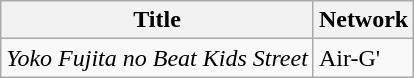<table class="wikitable">
<tr>
<th>Title</th>
<th>Network</th>
</tr>
<tr>
<td><em>Yoko Fujita no Beat Kids Street</em></td>
<td>Air-G'</td>
</tr>
</table>
